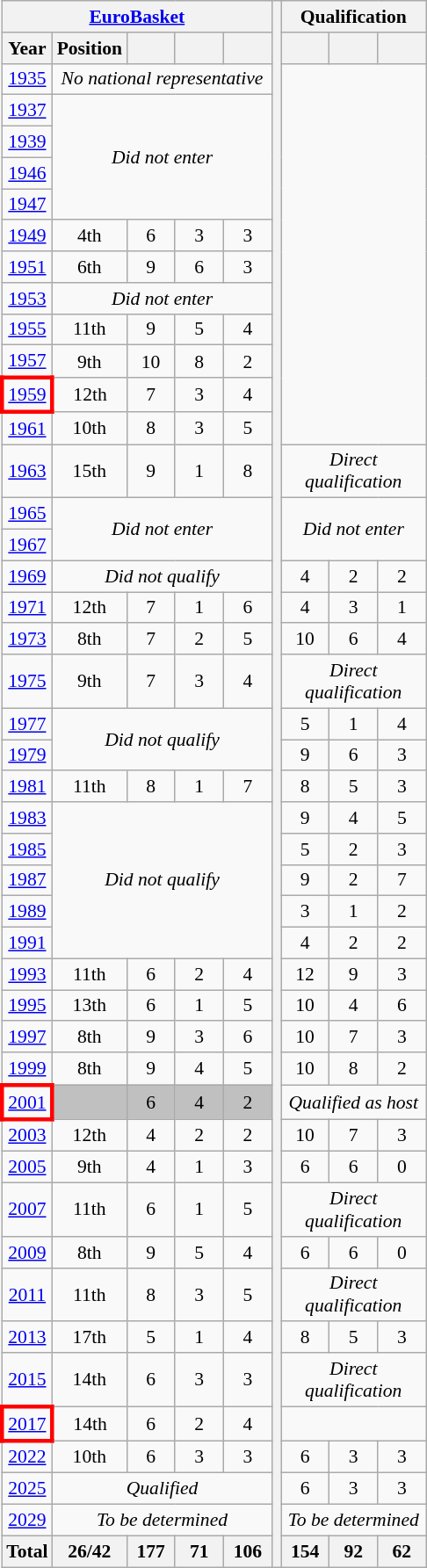<table class="wikitable" style="text-align: center;font-size:90%;">
<tr>
<th colspan=5><a href='#'>EuroBasket</a></th>
<th rowspan=46></th>
<th colspan=3>Qualification</th>
</tr>
<tr>
<th>Year</th>
<th>Position</th>
<th width=30></th>
<th width=30></th>
<th width=30></th>
<th width=30></th>
<th width=30></th>
<th width=30></th>
</tr>
<tr>
<td> <a href='#'>1935</a></td>
<td colspan=4><em>No national representative</em></td>
</tr>
<tr>
<td> <a href='#'>1937</a></td>
<td colspan=4 rowspan=4><em>Did not enter</em></td>
</tr>
<tr>
<td> <a href='#'>1939</a></td>
</tr>
<tr>
<td> <a href='#'>1946</a></td>
</tr>
<tr>
<td> <a href='#'>1947</a></td>
</tr>
<tr>
<td> <a href='#'>1949</a></td>
<td>4th</td>
<td>6</td>
<td>3</td>
<td>3</td>
</tr>
<tr>
<td> <a href='#'>1951</a></td>
<td>6th</td>
<td>9</td>
<td>6</td>
<td>3</td>
</tr>
<tr>
<td> <a href='#'>1953</a></td>
<td colspan=4><em>Did not enter</em></td>
</tr>
<tr>
<td> <a href='#'>1955</a></td>
<td>11th</td>
<td>9</td>
<td>5</td>
<td>4</td>
</tr>
<tr>
<td> <a href='#'>1957</a></td>
<td>9th</td>
<td>10</td>
<td>8</td>
<td>2</td>
</tr>
<tr>
<td style="border: 3px solid red"> <a href='#'>1959</a></td>
<td>12th</td>
<td>7</td>
<td>3</td>
<td>4</td>
</tr>
<tr>
<td> <a href='#'>1961</a></td>
<td>10th</td>
<td>8</td>
<td>3</td>
<td>5</td>
</tr>
<tr>
<td> <a href='#'>1963</a></td>
<td>15th</td>
<td>9</td>
<td>1</td>
<td>8</td>
<td colspan=3><em>Direct qualification</em></td>
</tr>
<tr>
<td> <a href='#'>1965</a></td>
<td colspan=4 rowspan=2><em>Did not enter</em></td>
<td colspan=3 rowspan=2><em>Did not enter</em></td>
</tr>
<tr>
<td> <a href='#'>1967</a></td>
</tr>
<tr>
<td> <a href='#'>1969</a></td>
<td colspan=4><em>Did not qualify</em></td>
<td>4</td>
<td>2</td>
<td>2</td>
</tr>
<tr>
<td> <a href='#'>1971</a></td>
<td>12th</td>
<td>7</td>
<td>1</td>
<td>6</td>
<td>4</td>
<td>3</td>
<td>1</td>
</tr>
<tr>
<td> <a href='#'>1973</a></td>
<td>8th</td>
<td>7</td>
<td>2</td>
<td>5</td>
<td>10</td>
<td>6</td>
<td>4</td>
</tr>
<tr>
<td> <a href='#'>1975</a></td>
<td>9th</td>
<td>7</td>
<td>3</td>
<td>4</td>
<td colspan=3><em>Direct qualification</em></td>
</tr>
<tr>
<td> <a href='#'>1977</a></td>
<td colspan=4 rowspan=2><em>Did not qualify</em></td>
<td>5</td>
<td>1</td>
<td>4</td>
</tr>
<tr>
<td> <a href='#'>1979</a></td>
<td>9</td>
<td>6</td>
<td>3</td>
</tr>
<tr>
<td> <a href='#'>1981</a></td>
<td>11th</td>
<td>8</td>
<td>1</td>
<td>7</td>
<td>8</td>
<td>5</td>
<td>3</td>
</tr>
<tr>
<td> <a href='#'>1983</a></td>
<td colspan=4 rowspan=5><em>Did not qualify</em></td>
<td>9</td>
<td>4</td>
<td>5</td>
</tr>
<tr>
<td> <a href='#'>1985</a></td>
<td>5</td>
<td>2</td>
<td>3</td>
</tr>
<tr>
<td> <a href='#'>1987</a></td>
<td>9</td>
<td>2</td>
<td>7</td>
</tr>
<tr>
<td> <a href='#'>1989</a></td>
<td>3</td>
<td>1</td>
<td>2</td>
</tr>
<tr>
<td> <a href='#'>1991</a></td>
<td>4</td>
<td>2</td>
<td>2</td>
</tr>
<tr>
<td> <a href='#'>1993</a></td>
<td>11th</td>
<td>6</td>
<td>2</td>
<td>4</td>
<td>12</td>
<td>9</td>
<td>3</td>
</tr>
<tr>
<td> <a href='#'>1995</a></td>
<td>13th</td>
<td>6</td>
<td>1</td>
<td>5</td>
<td>10</td>
<td>4</td>
<td>6</td>
</tr>
<tr>
<td> <a href='#'>1997</a></td>
<td>8th</td>
<td>9</td>
<td>3</td>
<td>6</td>
<td>10</td>
<td>7</td>
<td>3</td>
</tr>
<tr>
<td> <a href='#'>1999</a></td>
<td>8th</td>
<td>9</td>
<td>4</td>
<td>5</td>
<td>10</td>
<td>8</td>
<td>2</td>
</tr>
<tr>
<td style="border: 3px solid red"> <a href='#'>2001</a></td>
<td bgcolor=silver></td>
<td bgcolor=silver>6</td>
<td bgcolor=silver>4</td>
<td bgcolor=silver>2</td>
<td colspan=3><em>Qualified as host</em></td>
</tr>
<tr>
<td> <a href='#'>2003</a></td>
<td>12th</td>
<td>4</td>
<td>2</td>
<td>2</td>
<td>10</td>
<td>7</td>
<td>3</td>
</tr>
<tr>
<td> <a href='#'>2005</a></td>
<td>9th</td>
<td>4</td>
<td>1</td>
<td>3</td>
<td>6</td>
<td>6</td>
<td>0</td>
</tr>
<tr>
<td> <a href='#'>2007</a></td>
<td>11th</td>
<td>6</td>
<td>1</td>
<td>5</td>
<td colspan=3><em>Direct qualification</em></td>
</tr>
<tr>
<td> <a href='#'>2009</a></td>
<td>8th</td>
<td>9</td>
<td>5</td>
<td>4</td>
<td>6</td>
<td>6</td>
<td>0</td>
</tr>
<tr>
<td> <a href='#'>2011</a></td>
<td>11th</td>
<td>8</td>
<td>3</td>
<td>5</td>
<td colspan=3><em>Direct qualification</em></td>
</tr>
<tr>
<td> <a href='#'>2013</a></td>
<td>17th</td>
<td>5</td>
<td>1</td>
<td>4</td>
<td>8</td>
<td>5</td>
<td>3</td>
</tr>
<tr>
<td> <a href='#'>2015</a></td>
<td>14th</td>
<td>6</td>
<td>3</td>
<td>3</td>
<td colspan=3><em>Direct qualification</em></td>
</tr>
<tr>
<td style="border: 3px solid red"> <a href='#'>2017</a></td>
<td>14th</td>
<td>6</td>
<td>2</td>
<td>4</td>
<td colspan=3></td>
</tr>
<tr>
<td> <a href='#'>2022</a></td>
<td>10th</td>
<td>6</td>
<td>3</td>
<td>3</td>
<td>6</td>
<td>3</td>
<td>3</td>
</tr>
<tr>
<td> <a href='#'>2025</a></td>
<td colspan=4><em>Qualified</em></td>
<td>6</td>
<td>3</td>
<td>3</td>
</tr>
<tr>
<td> <a href='#'>2029</a></td>
<td colspan=4><em>To be determined</em></td>
<td colspan=3><em>To be determined</em></td>
</tr>
<tr>
<th>Total</th>
<th>26/42</th>
<th>177</th>
<th>71</th>
<th>106</th>
<th>154</th>
<th>92</th>
<th>62</th>
</tr>
</table>
